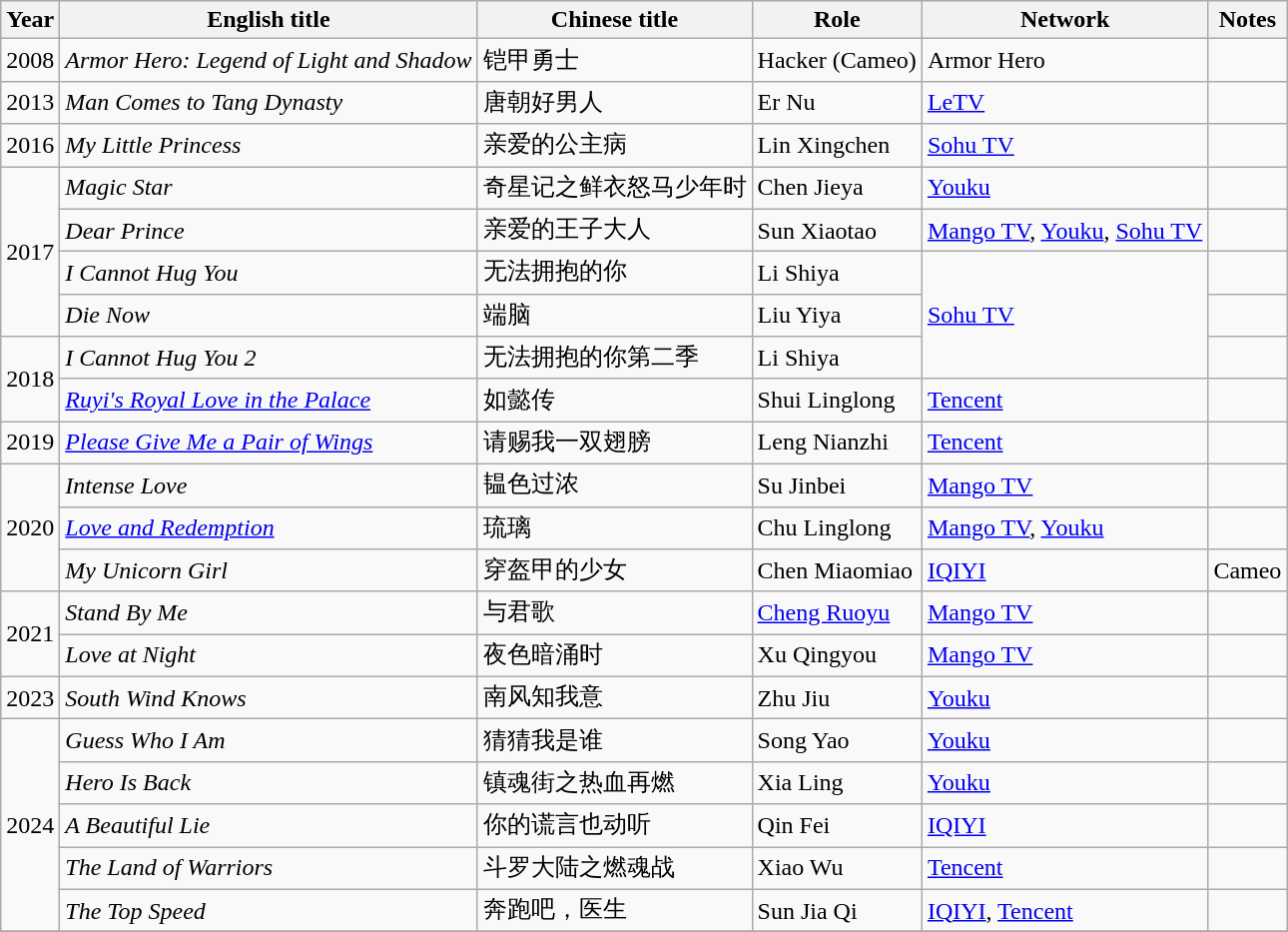<table class="wikitable">
<tr>
<th>Year</th>
<th>English title</th>
<th>Chinese title</th>
<th>Role</th>
<th>Network</th>
<th>Notes</th>
</tr>
<tr>
<td>2008</td>
<td><em>Armor Hero: Legend of Light and Shadow</em></td>
<td>铠甲勇士</td>
<td>Hacker (Cameo)</td>
<td>Armor Hero</td>
<td></td>
</tr>
<tr>
<td>2013</td>
<td><em>Man Comes to Tang Dynasty </em></td>
<td>唐朝好男人</td>
<td>Er Nu</td>
<td><a href='#'>LeTV</a></td>
<td></td>
</tr>
<tr>
<td>2016</td>
<td><em>My Little Princess</em></td>
<td>亲爱的公主病</td>
<td>Lin Xingchen</td>
<td><a href='#'>Sohu TV</a></td>
<td></td>
</tr>
<tr>
<td rowspan="4">2017</td>
<td><em>Magic Star</em></td>
<td>奇星记之鲜衣怒马少年时</td>
<td>Chen Jieya</td>
<td><a href='#'>Youku</a></td>
<td></td>
</tr>
<tr>
<td><em>Dear Prince</em></td>
<td>亲爱的王子大人</td>
<td>Sun Xiaotao</td>
<td><a href='#'>Mango TV</a>, <a href='#'>Youku</a>, <a href='#'>Sohu TV</a></td>
<td></td>
</tr>
<tr>
<td><em>I Cannot Hug You</em></td>
<td>无法拥抱的你</td>
<td>Li Shiya</td>
<td rowspan="3"><a href='#'>Sohu TV</a></td>
<td></td>
</tr>
<tr>
<td><em>Die Now</em></td>
<td>端脑</td>
<td>Liu Yiya</td>
<td></td>
</tr>
<tr>
<td rowspan=2>2018</td>
<td><em>I Cannot Hug You 2</em></td>
<td>无法拥抱的你第二季</td>
<td>Li Shiya</td>
<td></td>
</tr>
<tr>
<td><em><a href='#'>Ruyi's Royal Love in the Palace</a></em></td>
<td>如懿传</td>
<td>Shui Linglong</td>
<td><a href='#'>Tencent</a></td>
<td></td>
</tr>
<tr>
<td>2019</td>
<td><em><a href='#'>Please Give Me a Pair of Wings</a></em></td>
<td>请赐我一双翅膀</td>
<td>Leng Nianzhi</td>
<td><a href='#'>Tencent</a></td>
<td></td>
</tr>
<tr>
<td rowspan=3>2020</td>
<td><em>Intense Love</em></td>
<td>韫色过浓</td>
<td>Su Jinbei</td>
<td><a href='#'>Mango TV</a></td>
<td></td>
</tr>
<tr>
<td><em><a href='#'>Love and Redemption</a></em></td>
<td>琉璃</td>
<td>Chu Linglong</td>
<td><a href='#'>Mango TV</a>, <a href='#'>Youku</a></td>
<td></td>
</tr>
<tr>
<td><em>My Unicorn Girl</em></td>
<td>穿盔甲的少女</td>
<td>Chen Miaomiao</td>
<td><a href='#'>IQIYI</a></td>
<td>Cameo</td>
</tr>
<tr>
<td rowspan="2">2021</td>
<td><em>Stand By Me</em></td>
<td>与君歌</td>
<td><a href='#'>Cheng Ruoyu</a></td>
<td><a href='#'>Mango TV</a></td>
<td></td>
</tr>
<tr>
<td><em>Love at Night</em></td>
<td>夜色暗涌时</td>
<td>Xu Qingyou</td>
<td><a href='#'>Mango TV</a></td>
<td></td>
</tr>
<tr>
<td>2023</td>
<td><em>South Wind Knows</em></td>
<td>南风知我意</td>
<td>Zhu Jiu</td>
<td><a href='#'>Youku</a></td>
<td></td>
</tr>
<tr>
<td rowspan="5">2024</td>
<td><em>Guess Who I Am</em></td>
<td>猜猜我是谁</td>
<td>Song Yao</td>
<td><a href='#'>Youku</a></td>
<td></td>
</tr>
<tr>
<td><em>Hero Is Back</em></td>
<td>镇魂街之热血再燃</td>
<td>Xia Ling</td>
<td><a href='#'>Youku</a></td>
<td></td>
</tr>
<tr>
<td><em>A Beautiful Lie</em></td>
<td>你的谎言也动听</td>
<td>Qin Fei</td>
<td><a href='#'>IQIYI</a></td>
<td></td>
</tr>
<tr>
<td><em>The Land of Warriors</em></td>
<td>斗罗大陆之燃魂战</td>
<td>Xiao Wu</td>
<td><a href='#'>Tencent</a></td>
<td></td>
</tr>
<tr>
<td><em>The Top Speed</em></td>
<td>奔跑吧，医生</td>
<td>Sun Jia Qi</td>
<td><a href='#'>IQIYI</a>, <a href='#'>Tencent</a></td>
<td></td>
</tr>
<tr>
</tr>
</table>
